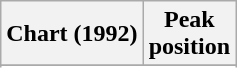<table class="wikitable sortable">
<tr>
<th align="left">Chart (1992)</th>
<th align="center">Peak<br>position</th>
</tr>
<tr>
</tr>
<tr>
</tr>
</table>
